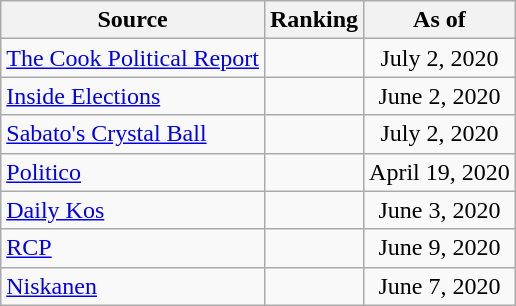<table class="wikitable" style="text-align:center">
<tr>
<th>Source</th>
<th>Ranking</th>
<th>As of</th>
</tr>
<tr>
<td align=left><a href='#'>The Cook Political Report</a></td>
<td></td>
<td>July 2, 2020</td>
</tr>
<tr>
<td align=left><a href='#'>Inside Elections</a></td>
<td></td>
<td>June 2, 2020</td>
</tr>
<tr>
<td align=left><a href='#'>Sabato's Crystal Ball</a></td>
<td></td>
<td>July 2, 2020</td>
</tr>
<tr>
<td align="left"><a href='#'>Politico</a></td>
<td></td>
<td>April 19, 2020</td>
</tr>
<tr>
<td align="left"><a href='#'>Daily Kos</a></td>
<td></td>
<td>June 3, 2020</td>
</tr>
<tr>
<td align="left"><a href='#'>RCP</a></td>
<td></td>
<td>June 9, 2020</td>
</tr>
<tr>
<td align="left"><a href='#'>Niskanen</a></td>
<td></td>
<td>June 7, 2020</td>
</tr>
</table>
